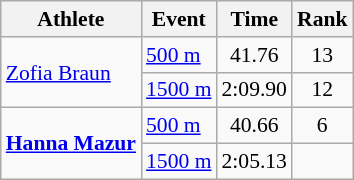<table class="wikitable" style="font-size:90%">
<tr>
<th>Athlete</th>
<th>Event</th>
<th>Time</th>
<th>Rank</th>
</tr>
<tr align=center>
<td align=left rowspan=2><a href='#'>Zofia Braun</a></td>
<td align=left><a href='#'>500 m</a></td>
<td>41.76</td>
<td>13</td>
</tr>
<tr align=center>
<td align=left><a href='#'>1500 m</a></td>
<td>2:09.90</td>
<td>12</td>
</tr>
<tr align=center>
<td align=left rowspan=2><strong><a href='#'>Hanna Mazur</a></strong></td>
<td align=left><a href='#'>500 m</a></td>
<td>40.66</td>
<td>6</td>
</tr>
<tr align=center>
<td align=left><a href='#'>1500 m</a></td>
<td>2:05.13</td>
<td></td>
</tr>
</table>
